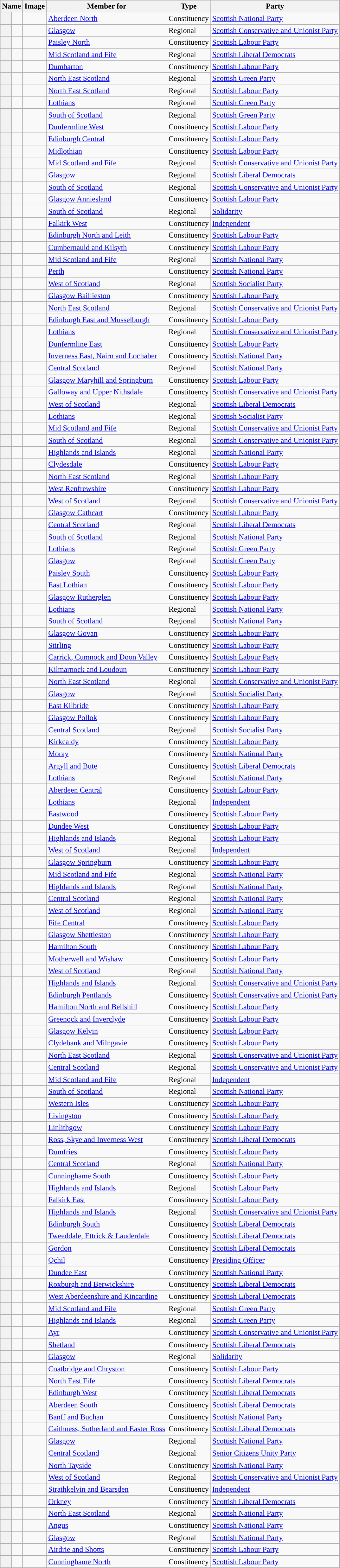<table class="sortable wikitable">
<tr valign=bottom>
<th colspan="2">Name</th>
<th>Image</th>
<th>Member for</th>
<th>Type</th>
<th>Party</th>
</tr>
<tr>
<th style="background-color:  "></th>
<td></td>
<td></td>
<td><a href='#'>Aberdeen North</a></td>
<td>Constituency</td>
<td><a href='#'>Scottish National Party</a></td>
</tr>
<tr>
<th style="background-color:  "></th>
<td></td>
<td></td>
<td><a href='#'>Glasgow</a></td>
<td>Regional</td>
<td><a href='#'>Scottish Conservative and Unionist Party</a></td>
</tr>
<tr>
<th style="background-color: "></th>
<td></td>
<td></td>
<td><a href='#'>Paisley North</a></td>
<td>Constituency</td>
<td><a href='#'>Scottish Labour Party</a></td>
</tr>
<tr>
<th style="background-color: "></th>
<td></td>
<td></td>
<td><a href='#'>Mid Scotland and Fife</a></td>
<td>Regional</td>
<td><a href='#'>Scottish Liberal Democrats</a></td>
</tr>
<tr>
<th style="background-color: "></th>
<td></td>
<td></td>
<td><a href='#'>Dumbarton</a></td>
<td>Constituency</td>
<td><a href='#'>Scottish Labour Party</a></td>
</tr>
<tr>
<th style="background-color: "></th>
<td></td>
<td></td>
<td><a href='#'>North East Scotland</a></td>
<td>Regional</td>
<td><a href='#'>Scottish Green Party</a></td>
</tr>
<tr>
<th style="background-color: "></th>
<td></td>
<td></td>
<td><a href='#'>North East Scotland</a></td>
<td>Regional</td>
<td><a href='#'>Scottish Labour Party</a></td>
</tr>
<tr>
<th style="background-color: "></th>
<td></td>
<td></td>
<td><a href='#'>Lothians</a></td>
<td>Regional</td>
<td><a href='#'>Scottish Green Party</a></td>
</tr>
<tr>
<th style="background-color: "></th>
<td></td>
<td></td>
<td><a href='#'>South of Scotland</a></td>
<td>Regional</td>
<td><a href='#'>Scottish Green Party</a></td>
</tr>
<tr>
<th style="background-color: "></th>
<td></td>
<td></td>
<td><a href='#'>Dunfermline West</a></td>
<td>Constituency</td>
<td><a href='#'>Scottish Labour Party</a></td>
</tr>
<tr>
<th style="background-color: "></th>
<td></td>
<td></td>
<td><a href='#'>Edinburgh Central</a></td>
<td>Constituency</td>
<td><a href='#'>Scottish Labour Party</a></td>
</tr>
<tr>
<th style="background-color: "></th>
<td></td>
<td></td>
<td><a href='#'>Midlothian</a></td>
<td>Constituency</td>
<td><a href='#'>Scottish Labour Party</a></td>
</tr>
<tr>
<th style="background-color:  "></th>
<td></td>
<td></td>
<td><a href='#'>Mid Scotland and Fife</a></td>
<td>Regional</td>
<td><a href='#'>Scottish Conservative and Unionist Party</a></td>
</tr>
<tr>
<th style="background-color: "></th>
<td></td>
<td></td>
<td><a href='#'>Glasgow</a></td>
<td>Regional</td>
<td><a href='#'>Scottish Liberal Democrats</a></td>
</tr>
<tr>
<th style="background-color:  "></th>
<td></td>
<td></td>
<td><a href='#'>South of Scotland</a></td>
<td>Regional</td>
<td><a href='#'>Scottish Conservative and Unionist Party</a></td>
</tr>
<tr>
<th style="background-color: "></th>
<td></td>
<td></td>
<td><a href='#'>Glasgow Anniesland</a></td>
<td>Constituency</td>
<td><a href='#'>Scottish Labour Party</a></td>
</tr>
<tr>
<th style="background-color: "></th>
<td></td>
<td></td>
<td><a href='#'>South of Scotland</a></td>
<td>Regional</td>
<td><a href='#'>Solidarity</a></td>
</tr>
<tr>
<th style="background-color:"></th>
<td></td>
<td></td>
<td><a href='#'>Falkirk West</a></td>
<td>Constituency</td>
<td><a href='#'>Independent</a></td>
</tr>
<tr>
<th style="background-color: "></th>
<td></td>
<td></td>
<td><a href='#'>Edinburgh North and Leith</a></td>
<td>Constituency</td>
<td><a href='#'>Scottish Labour Party</a></td>
</tr>
<tr>
<th style="background-color: "></th>
<td></td>
<td></td>
<td><a href='#'>Cumbernauld and Kilsyth</a></td>
<td>Constituency</td>
<td><a href='#'>Scottish Labour Party</a></td>
</tr>
<tr>
<th style="background-color: "></th>
<td></td>
<td></td>
<td><a href='#'>Mid Scotland and Fife</a></td>
<td>Regional</td>
<td><a href='#'>Scottish National Party</a></td>
</tr>
<tr>
<th style="background-color: "></th>
<td></td>
<td></td>
<td><a href='#'>Perth</a></td>
<td>Constituency</td>
<td><a href='#'>Scottish National Party</a></td>
</tr>
<tr>
<th style="background-color: "></th>
<td></td>
<td></td>
<td><a href='#'>West of Scotland</a></td>
<td>Regional</td>
<td><a href='#'>Scottish Socialist Party</a></td>
</tr>
<tr>
<th style="background-color: "></th>
<td></td>
<td></td>
<td><a href='#'>Glasgow Baillieston</a></td>
<td>Constituency</td>
<td><a href='#'>Scottish Labour Party</a></td>
</tr>
<tr>
<th style="background-color:  "></th>
<td></td>
<td></td>
<td><a href='#'>North East Scotland</a></td>
<td>Regional</td>
<td><a href='#'>Scottish Conservative and Unionist Party</a></td>
</tr>
<tr>
<th style="background-color: "></th>
<td></td>
<td></td>
<td><a href='#'>Edinburgh East and Musselburgh</a></td>
<td>Constituency</td>
<td><a href='#'>Scottish Labour Party</a></td>
</tr>
<tr>
<th style="background-color:  "></th>
<td></td>
<td></td>
<td><a href='#'>Lothians</a></td>
<td>Regional</td>
<td><a href='#'>Scottish Conservative and Unionist Party</a></td>
</tr>
<tr>
<th style="background-color: "></th>
<td></td>
<td></td>
<td><a href='#'>Dunfermline East</a></td>
<td>Constituency</td>
<td><a href='#'>Scottish Labour Party</a></td>
</tr>
<tr>
<th style="background-color: "></th>
<td></td>
<td></td>
<td><a href='#'>Inverness East, Nairn and Lochaber</a></td>
<td>Constituency</td>
<td><a href='#'>Scottish National Party</a></td>
</tr>
<tr>
<th style="background-color: "></th>
<td></td>
<td></td>
<td><a href='#'>Central Scotland</a></td>
<td>Regional</td>
<td><a href='#'>Scottish National Party</a></td>
</tr>
<tr>
<th style="background-color: "></th>
<td></td>
<td></td>
<td><a href='#'>Glasgow Maryhill and Springburn</a></td>
<td>Constituency</td>
<td><a href='#'>Scottish Labour Party</a></td>
</tr>
<tr>
<th style="background-color: "></th>
<td></td>
<td></td>
<td><a href='#'>Galloway and Upper Nithsdale</a></td>
<td>Constituency</td>
<td><a href='#'>Scottish Conservative and Unionist Party</a></td>
</tr>
<tr>
<th style="background-color: "></th>
<td></td>
<td></td>
<td><a href='#'>West of Scotland</a></td>
<td>Regional</td>
<td><a href='#'>Scottish Liberal Democrats</a></td>
</tr>
<tr>
<th style="background-color: "></th>
<td></td>
<td></td>
<td><a href='#'>Lothians</a></td>
<td>Regional</td>
<td><a href='#'>Scottish Socialist Party</a></td>
</tr>
<tr>
<th style="background-color: "></th>
<td></td>
<td></td>
<td><a href='#'>Mid Scotland and Fife</a></td>
<td>Regional</td>
<td><a href='#'>Scottish Conservative and Unionist Party</a></td>
</tr>
<tr>
<th style="background-color: "></th>
<td></td>
<td></td>
<td><a href='#'>South of Scotland</a></td>
<td>Regional</td>
<td><a href='#'>Scottish Conservative and Unionist Party</a></td>
</tr>
<tr>
<th style="background-color: "></th>
<td></td>
<td></td>
<td><a href='#'>Highlands and Islands</a></td>
<td>Regional</td>
<td><a href='#'>Scottish National Party</a></td>
</tr>
<tr>
<th style="background-color: "></th>
<td></td>
<td></td>
<td><a href='#'>Clydesdale</a></td>
<td>Constituency</td>
<td><a href='#'>Scottish Labour Party</a></td>
</tr>
<tr>
<th style="background-color: "></th>
<td></td>
<td></td>
<td><a href='#'>North East Scotland</a></td>
<td>Regional</td>
<td><a href='#'>Scottish Labour Party</a></td>
</tr>
<tr>
<th style="background-color: "></th>
<td></td>
<td></td>
<td><a href='#'>West Renfrewshire</a></td>
<td>Constituency</td>
<td><a href='#'>Scottish Labour Party</a></td>
</tr>
<tr>
<th style="background-color: "></th>
<td></td>
<td></td>
<td><a href='#'>West of Scotland</a></td>
<td>Regional</td>
<td><a href='#'>Scottish Conservative and Unionist Party</a></td>
</tr>
<tr>
<th style="background-color: "></th>
<td></td>
<td></td>
<td><a href='#'>Glasgow Cathcart</a></td>
<td>Constituency</td>
<td><a href='#'>Scottish Labour Party</a></td>
</tr>
<tr>
<th style="background-color: "></th>
<td></td>
<td></td>
<td><a href='#'>Central Scotland</a></td>
<td>Regional</td>
<td><a href='#'>Scottish Liberal Democrats</a></td>
</tr>
<tr>
<th style="background-color: "></th>
<td></td>
<td></td>
<td><a href='#'>South of Scotland</a></td>
<td>Regional</td>
<td><a href='#'>Scottish National Party</a></td>
</tr>
<tr>
<th style="background-color: "></th>
<td></td>
<td></td>
<td><a href='#'>Lothians</a></td>
<td>Regional</td>
<td><a href='#'>Scottish Green Party</a></td>
</tr>
<tr>
<th style="background-color: "></th>
<td></td>
<td></td>
<td><a href='#'>Glasgow</a></td>
<td>Regional</td>
<td><a href='#'>Scottish Green Party</a></td>
</tr>
<tr>
<th style="background-color: "></th>
<td></td>
<td></td>
<td><a href='#'>Paisley South</a></td>
<td>Constituency</td>
<td><a href='#'>Scottish Labour Party</a></td>
</tr>
<tr>
<th style="background-color: "></th>
<td></td>
<td></td>
<td><a href='#'>East Lothian</a></td>
<td>Constituency</td>
<td><a href='#'>Scottish Labour Party</a></td>
</tr>
<tr>
<th style="background-color: "></th>
<td></td>
<td></td>
<td><a href='#'>Glasgow Rutherglen</a></td>
<td>Constituency</td>
<td><a href='#'>Scottish Labour Party</a></td>
</tr>
<tr>
<th style="background-color: "></th>
<td></td>
<td></td>
<td><a href='#'>Lothians</a></td>
<td>Regional</td>
<td><a href='#'>Scottish National Party</a></td>
</tr>
<tr>
<th style="background-color: "></th>
<td></td>
<td></td>
<td><a href='#'>South of Scotland</a></td>
<td>Regional</td>
<td><a href='#'>Scottish National Party</a></td>
</tr>
<tr>
<th style="background-color: "></th>
<td></td>
<td></td>
<td><a href='#'>Glasgow Govan</a></td>
<td>Constituency</td>
<td><a href='#'>Scottish Labour Party</a></td>
</tr>
<tr>
<th style="background-color: "></th>
<td></td>
<td></td>
<td><a href='#'>Stirling</a></td>
<td>Constituency</td>
<td><a href='#'>Scottish Labour Party</a></td>
</tr>
<tr>
<th style="background-color: "></th>
<td></td>
<td></td>
<td><a href='#'>Carrick, Cumnock and Doon Valley</a></td>
<td>Constituency</td>
<td><a href='#'>Scottish Labour Party</a></td>
</tr>
<tr>
<th style="background-color: "></th>
<td></td>
<td></td>
<td><a href='#'>Kilmarnock and Loudoun</a></td>
<td>Constituency</td>
<td><a href='#'>Scottish Labour Party</a></td>
</tr>
<tr>
<th style="background-color: "></th>
<td></td>
<td></td>
<td><a href='#'>North East Scotland</a></td>
<td>Regional</td>
<td><a href='#'>Scottish Conservative and Unionist Party</a></td>
</tr>
<tr>
<th style="background-color: "></th>
<td></td>
<td></td>
<td><a href='#'>Glasgow</a></td>
<td>Regional</td>
<td><a href='#'>Scottish Socialist Party</a></td>
</tr>
<tr>
<th style="background-color: "></th>
<td></td>
<td></td>
<td><a href='#'>East Kilbride</a></td>
<td>Constituency</td>
<td><a href='#'>Scottish Labour Party</a></td>
</tr>
<tr>
<th style="background-color: "></th>
<td></td>
<td></td>
<td><a href='#'>Glasgow Pollok</a></td>
<td>Constituency</td>
<td><a href='#'>Scottish Labour Party</a></td>
</tr>
<tr>
<th style="background-color: "></th>
<td></td>
<td></td>
<td><a href='#'>Central Scotland</a></td>
<td>Regional</td>
<td><a href='#'>Scottish Socialist Party</a></td>
</tr>
<tr>
<th style="background-color: "></th>
<td></td>
<td></td>
<td><a href='#'>Kirkcaldy</a></td>
<td>Constituency</td>
<td><a href='#'>Scottish Labour Party</a></td>
</tr>
<tr>
<th style="background-color: "></th>
<td></td>
<td></td>
<td><a href='#'>Moray</a></td>
<td>Constituency</td>
<td><a href='#'>Scottish National Party</a></td>
</tr>
<tr>
<th style="background-color: "></th>
<td></td>
<td></td>
<td><a href='#'>Argyll and Bute</a></td>
<td>Constituency</td>
<td><a href='#'>Scottish Liberal Democrats</a></td>
</tr>
<tr>
<th style="background-color: "></th>
<td></td>
<td></td>
<td><a href='#'>Lothians</a></td>
<td>Regional</td>
<td><a href='#'>Scottish National Party</a></td>
</tr>
<tr>
<th style="background-color: "></th>
<td></td>
<td></td>
<td><a href='#'>Aberdeen Central</a></td>
<td>Constituency</td>
<td><a href='#'>Scottish Labour Party</a></td>
</tr>
<tr>
<th style="background-color: "></th>
<td></td>
<td></td>
<td><a href='#'>Lothians</a></td>
<td>Regional</td>
<td><a href='#'>Independent</a></td>
</tr>
<tr>
<th style="background-color: "></th>
<td></td>
<td></td>
<td><a href='#'>Eastwood</a></td>
<td>Constituency</td>
<td><a href='#'>Scottish Labour Party</a></td>
</tr>
<tr>
<th style="background-color: "></th>
<td></td>
<td></td>
<td><a href='#'>Dundee West</a></td>
<td>Constituency</td>
<td><a href='#'>Scottish Labour Party</a></td>
</tr>
<tr>
<th style="background-color: "></th>
<td></td>
<td></td>
<td><a href='#'>Highlands and Islands</a></td>
<td>Regional</td>
<td><a href='#'>Scottish Labour Party</a></td>
</tr>
<tr>
<th style="background-color: "></th>
<td></td>
<td></td>
<td><a href='#'>West of Scotland</a></td>
<td>Regional</td>
<td><a href='#'>Independent</a></td>
</tr>
<tr>
<th style="background-color: "></th>
<td></td>
<td></td>
<td><a href='#'>Glasgow Springburn</a></td>
<td>Constituency</td>
<td><a href='#'>Scottish Labour Party</a></td>
</tr>
<tr>
<th style="background-color: "></th>
<td></td>
<td></td>
<td><a href='#'>Mid Scotland and Fife</a></td>
<td>Regional</td>
<td><a href='#'>Scottish National Party</a></td>
</tr>
<tr>
<th style="background-color: "></th>
<td></td>
<td></td>
<td><a href='#'>Highlands and Islands</a></td>
<td>Regional</td>
<td><a href='#'>Scottish National Party</a></td>
</tr>
<tr>
<th style="background-color: "></th>
<td></td>
<td></td>
<td><a href='#'>Central Scotland</a></td>
<td>Regional</td>
<td><a href='#'>Scottish National Party</a></td>
</tr>
<tr>
<th style="background-color: "></th>
<td></td>
<td></td>
<td><a href='#'>West of Scotland</a></td>
<td>Regional</td>
<td><a href='#'>Scottish National Party</a></td>
</tr>
<tr>
<th style="background-color: "></th>
<td></td>
<td></td>
<td><a href='#'>Fife Central</a></td>
<td>Constituency</td>
<td><a href='#'>Scottish Labour Party</a></td>
</tr>
<tr>
<th style="background-color: "></th>
<td></td>
<td></td>
<td><a href='#'>Glasgow Shettleston</a></td>
<td>Constituency</td>
<td><a href='#'>Scottish Labour Party</a></td>
</tr>
<tr>
<th style="background-color: "></th>
<td></td>
<td></td>
<td><a href='#'>Hamilton South</a></td>
<td>Constituency</td>
<td><a href='#'>Scottish Labour Party</a></td>
</tr>
<tr>
<th style="background-color: "></th>
<td></td>
<td></td>
<td><a href='#'>Motherwell and Wishaw</a></td>
<td>Constituency</td>
<td><a href='#'>Scottish Labour Party</a></td>
</tr>
<tr>
<th style="background-color: "></th>
<td></td>
<td></td>
<td><a href='#'>West of Scotland</a></td>
<td>Regional</td>
<td><a href='#'>Scottish National Party</a></td>
</tr>
<tr>
<th style="background-color: "></th>
<td></td>
<td></td>
<td><a href='#'>Highlands and Islands</a></td>
<td>Regional</td>
<td><a href='#'>Scottish Conservative and Unionist Party</a></td>
</tr>
<tr>
<th style="background-color: "></th>
<td></td>
<td></td>
<td><a href='#'>Edinburgh Pentlands</a></td>
<td>Constituency</td>
<td><a href='#'>Scottish Conservative and Unionist Party</a></td>
</tr>
<tr>
<th style="background-color: "></th>
<td></td>
<td></td>
<td><a href='#'>Hamilton North and Bellshill</a></td>
<td>Constituency</td>
<td><a href='#'>Scottish Labour Party</a></td>
</tr>
<tr>
<th style="background-color: "></th>
<td></td>
<td></td>
<td><a href='#'>Greenock and Inverclyde</a></td>
<td>Constituency</td>
<td><a href='#'>Scottish Labour Party</a></td>
</tr>
<tr>
<th style="background-color: "></th>
<td></td>
<td></td>
<td><a href='#'>Glasgow Kelvin</a></td>
<td>Constituency</td>
<td><a href='#'>Scottish Labour Party</a></td>
</tr>
<tr>
<th style="background-color: "></th>
<td></td>
<td></td>
<td><a href='#'>Clydebank and Milngavie</a></td>
<td>Constituency</td>
<td><a href='#'>Scottish Labour Party</a></td>
</tr>
<tr>
<th style="background-color: "></th>
<td></td>
<td></td>
<td><a href='#'>North East Scotland</a></td>
<td>Regional</td>
<td><a href='#'>Scottish Conservative and Unionist Party</a></td>
</tr>
<tr>
<th style="background-color: "></th>
<td></td>
<td></td>
<td><a href='#'>Central Scotland</a></td>
<td>Regional</td>
<td><a href='#'>Scottish Conservative and Unionist Party</a></td>
</tr>
<tr>
<th style="background-color: "></th>
<td></td>
<td></td>
<td><a href='#'>Mid Scotland and Fife</a></td>
<td>Regional</td>
<td><a href='#'>Independent</a></td>
</tr>
<tr>
<th style="background-color: "></th>
<td></td>
<td></td>
<td><a href='#'>South of Scotland</a></td>
<td>Regional</td>
<td><a href='#'>Scottish National Party</a></td>
</tr>
<tr>
<th style="background-color: "></th>
<td></td>
<td></td>
<td><a href='#'>Western Isles</a></td>
<td>Constituency</td>
<td><a href='#'>Scottish Labour Party</a></td>
</tr>
<tr>
<th style="background-color: "></th>
<td></td>
<td></td>
<td><a href='#'>Livingston</a></td>
<td>Constituency</td>
<td><a href='#'>Scottish Labour Party</a></td>
</tr>
<tr>
<th style="background-color: "></th>
<td></td>
<td></td>
<td><a href='#'>Linlithgow</a></td>
<td>Constituency</td>
<td><a href='#'>Scottish Labour Party</a></td>
</tr>
<tr>
<th style="background-color: "></th>
<td></td>
<td></td>
<td><a href='#'>Ross, Skye and Inverness West</a></td>
<td>Constituency</td>
<td><a href='#'>Scottish Liberal Democrats</a></td>
</tr>
<tr>
<th style="background-color: "></th>
<td></td>
<td></td>
<td><a href='#'>Dumfries</a></td>
<td>Constituency</td>
<td><a href='#'>Scottish Labour Party</a></td>
</tr>
<tr>
<th style="background-color: "></th>
<td></td>
<td></td>
<td><a href='#'>Central Scotland</a></td>
<td>Regional</td>
<td><a href='#'>Scottish National Party</a></td>
</tr>
<tr>
<th style="background-color: "></th>
<td></td>
<td></td>
<td><a href='#'>Cunninghame South</a></td>
<td>Constituency</td>
<td><a href='#'>Scottish Labour Party</a></td>
</tr>
<tr>
<th style="background-color: "></th>
<td></td>
<td></td>
<td><a href='#'>Highlands and Islands</a></td>
<td>Regional</td>
<td><a href='#'>Scottish Labour Party</a></td>
</tr>
<tr>
<th style="background-color: "></th>
<td></td>
<td></td>
<td><a href='#'>Falkirk East</a></td>
<td>Constituency</td>
<td><a href='#'>Scottish Labour Party</a></td>
</tr>
<tr>
<th style="background-color: "></th>
<td></td>
<td></td>
<td><a href='#'>Highlands and Islands</a></td>
<td>Regional</td>
<td><a href='#'>Scottish Conservative and Unionist Party</a></td>
</tr>
<tr>
<th style="background-color: "></th>
<td></td>
<td></td>
<td><a href='#'>Edinburgh South</a></td>
<td>Constituency</td>
<td><a href='#'>Scottish Liberal Democrats</a></td>
</tr>
<tr>
<th style="background-color: "></th>
<td></td>
<td></td>
<td><a href='#'>Tweeddale, Ettrick & Lauderdale</a></td>
<td>Constituency</td>
<td><a href='#'>Scottish Liberal Democrats</a></td>
</tr>
<tr>
<th style="background-color: "></th>
<td></td>
<td></td>
<td><a href='#'>Gordon</a></td>
<td>Constituency</td>
<td><a href='#'>Scottish Liberal Democrats</a></td>
</tr>
<tr>
<th style="background-color:"></th>
<td></td>
<td></td>
<td><a href='#'>Ochil</a></td>
<td>Constituency</td>
<td><a href='#'>Presiding Officer</a></td>
</tr>
<tr>
<th style="background-color: "></th>
<td></td>
<td></td>
<td><a href='#'>Dundee East</a></td>
<td>Constituency</td>
<td><a href='#'>Scottish National Party</a></td>
</tr>
<tr>
<th style="background-color: "></th>
<td></td>
<td></td>
<td><a href='#'>Roxburgh and Berwickshire</a></td>
<td>Constituency</td>
<td><a href='#'>Scottish Liberal Democrats</a></td>
</tr>
<tr>
<th style="background-color: "></th>
<td></td>
<td></td>
<td><a href='#'>West Aberdeenshire and Kincardine</a></td>
<td>Constituency</td>
<td><a href='#'>Scottish Liberal Democrats</a></td>
</tr>
<tr>
<th style="background-color: "></th>
<td></td>
<td></td>
<td><a href='#'>Mid Scotland and Fife</a></td>
<td>Regional</td>
<td><a href='#'>Scottish Green Party</a></td>
</tr>
<tr>
<th style="background-color: "></th>
<td></td>
<td></td>
<td><a href='#'>Highlands and Islands</a></td>
<td>Regional</td>
<td><a href='#'>Scottish Green Party</a></td>
</tr>
<tr>
<th style="background-color: "></th>
<td></td>
<td></td>
<td><a href='#'>Ayr</a></td>
<td>Constituency</td>
<td><a href='#'>Scottish Conservative and Unionist Party</a></td>
</tr>
<tr>
<th style="background-color: "></th>
<td></td>
<td></td>
<td><a href='#'>Shetland</a></td>
<td>Constituency</td>
<td><a href='#'>Scottish Liberal Democrats</a></td>
</tr>
<tr>
<th style="background-color: "></th>
<td></td>
<td></td>
<td><a href='#'>Glasgow</a></td>
<td>Regional</td>
<td><a href='#'>Solidarity</a></td>
</tr>
<tr>
<th style="background-color: "></th>
<td></td>
<td></td>
<td><a href='#'>Coatbridge and Chryston</a></td>
<td>Constituency</td>
<td><a href='#'>Scottish Labour Party</a></td>
</tr>
<tr>
<th style="background-color: "></th>
<td></td>
<td></td>
<td><a href='#'>North East Fife</a></td>
<td>Constituency</td>
<td><a href='#'>Scottish Liberal Democrats</a></td>
</tr>
<tr>
<th style="background-color: "></th>
<td></td>
<td></td>
<td><a href='#'>Edinburgh West</a></td>
<td>Constituency</td>
<td><a href='#'>Scottish Liberal Democrats</a></td>
</tr>
<tr>
<th style="background-color: "></th>
<td></td>
<td></td>
<td><a href='#'>Aberdeen South</a></td>
<td>Constituency</td>
<td><a href='#'>Scottish Liberal Democrats</a></td>
</tr>
<tr>
<th style="background-color: "></th>
<td></td>
<td></td>
<td><a href='#'>Banff and Buchan</a></td>
<td>Constituency</td>
<td><a href='#'>Scottish National Party</a></td>
</tr>
<tr>
<th style="background-color: "></th>
<td></td>
<td></td>
<td><a href='#'>Caithness, Sutherland and Easter Ross</a></td>
<td>Constituency</td>
<td><a href='#'>Scottish Liberal Democrats</a></td>
</tr>
<tr>
<th style="background-color: "></th>
<td></td>
<td></td>
<td><a href='#'>Glasgow</a></td>
<td>Regional</td>
<td><a href='#'>Scottish National Party</a></td>
</tr>
<tr>
<th style="background-color:"></th>
<td></td>
<td></td>
<td><a href='#'>Central Scotland</a></td>
<td>Regional</td>
<td><a href='#'>Senior Citizens Unity Party</a></td>
</tr>
<tr>
<th style="background-color: "></th>
<td></td>
<td></td>
<td><a href='#'>North Tayside</a></td>
<td>Constituency</td>
<td><a href='#'>Scottish National Party</a></td>
</tr>
<tr>
<th style="background-color: "></th>
<td></td>
<td></td>
<td><a href='#'>West of Scotland</a></td>
<td>Regional</td>
<td><a href='#'>Scottish Conservative and Unionist Party</a></td>
</tr>
<tr>
<th style="background-color:"></th>
<td></td>
<td></td>
<td><a href='#'>Strathkelvin and Bearsden</a></td>
<td>Constituency</td>
<td><a href='#'>Independent</a></td>
</tr>
<tr>
<th style="background-color: "></th>
<td></td>
<td></td>
<td><a href='#'>Orkney</a></td>
<td>Constituency</td>
<td><a href='#'>Scottish Liberal Democrats</a></td>
</tr>
<tr>
<th style="background-color: "></th>
<td></td>
<td></td>
<td><a href='#'>North East Scotland</a></td>
<td>Regional</td>
<td><a href='#'>Scottish National Party</a></td>
</tr>
<tr>
<th style="background-color: "></th>
<td></td>
<td></td>
<td><a href='#'>Angus</a></td>
<td>Constituency</td>
<td><a href='#'>Scottish National Party</a></td>
</tr>
<tr>
<th style="background-color: "></th>
<td></td>
<td></td>
<td><a href='#'>Glasgow</a></td>
<td>Regional</td>
<td><a href='#'>Scottish National Party</a></td>
</tr>
<tr>
<th style="background-color: "></th>
<td></td>
<td></td>
<td><a href='#'>Airdrie and Shotts</a></td>
<td>Constituency</td>
<td><a href='#'>Scottish Labour Party</a></td>
</tr>
<tr>
<th style="background-color: "></th>
<td></td>
<td></td>
<td><a href='#'>Cunninghame North</a></td>
<td>Constituency</td>
<td><a href='#'>Scottish Labour Party</a></td>
</tr>
<tr>
</tr>
</table>
